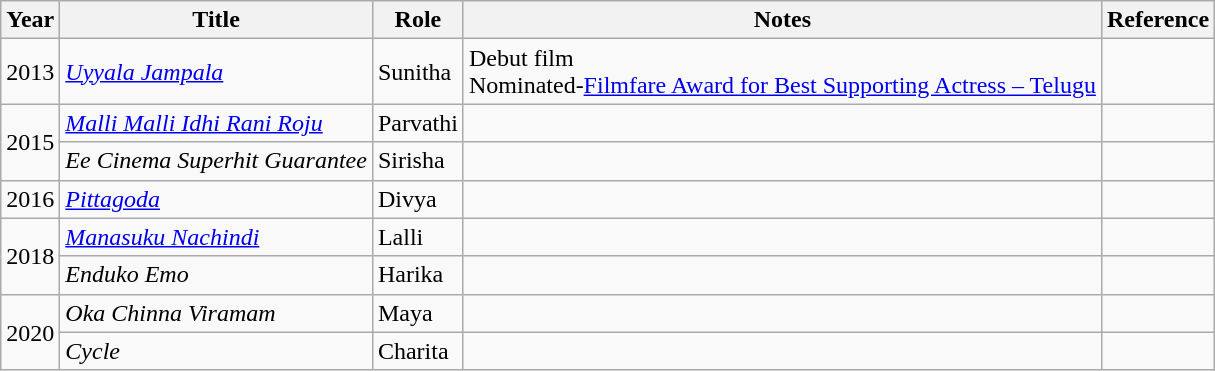<table class="wikitable">
<tr>
<th>Year</th>
<th>Title</th>
<th>Role</th>
<th>Notes</th>
<th>Reference</th>
</tr>
<tr>
<td>2013</td>
<td><em><a href='#'>Uyyala Jampala</a></em></td>
<td>Sunitha</td>
<td>Debut film <br>Nominated-<a href='#'>Filmfare Award for Best Supporting Actress – Telugu</a></td>
<td></td>
</tr>
<tr>
<td rowspan="2">2015</td>
<td><a href='#'><em>Malli Malli Idhi Rani Roju</em></a></td>
<td>Parvathi</td>
<td></td>
<td></td>
</tr>
<tr>
<td><em>Ee Cinema Superhit Guarantee</em></td>
<td>Sirisha</td>
<td></td>
<td></td>
</tr>
<tr>
<td>2016</td>
<td><em><a href='#'>Pittagoda</a></em></td>
<td>Divya</td>
<td></td>
<td></td>
</tr>
<tr>
<td rowspan="2">2018</td>
<td><em><a href='#'>Manasuku Nachindi</a></em></td>
<td>Lalli</td>
<td></td>
<td></td>
</tr>
<tr>
<td><em>Enduko Emo</em></td>
<td>Harika</td>
<td></td>
<td></td>
</tr>
<tr>
<td rowspan="2">2020</td>
<td><em>Oka Chinna Viramam</em></td>
<td>Maya</td>
<td></td>
<td></td>
</tr>
<tr>
<td><em>Cycle</em></td>
<td>Charita</td>
<td></td>
<td></td>
</tr>
</table>
